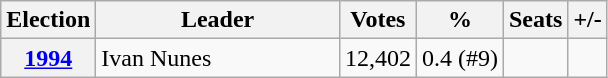<table class="wikitable" style="text-align:right;">
<tr>
<th>Election</th>
<th width="155px">Leader</th>
<th>Votes</th>
<th>%</th>
<th>Seats</th>
<th>+/-</th>
</tr>
<tr>
<th><a href='#'>1994</a></th>
<td align=left>Ivan Nunes</td>
<td>12,402</td>
<td>0.4 (#9)</td>
<td></td>
<td></td>
</tr>
</table>
